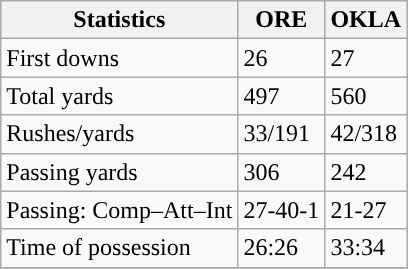<table class="wikitable" style="float: left;">
<tr>
<th>Statistics</th>
<th>ORE</th>
<th>OKLA</th>
</tr>
<tr>
<td>First downs</td>
<td>26</td>
<td>27</td>
</tr>
<tr>
<td>Total yards</td>
<td>497</td>
<td>560</td>
</tr>
<tr>
<td>Rushes/yards</td>
<td>33/191</td>
<td>42/318</td>
</tr>
<tr>
<td>Passing yards</td>
<td>306</td>
<td>242</td>
</tr>
<tr>
<td>Passing: Comp–Att–Int</td>
<td>27-40-1</td>
<td>21-27</td>
</tr>
<tr>
<td>Time of possession</td>
<td>26:26</td>
<td>33:34</td>
</tr>
<tr>
</tr>
</table>
